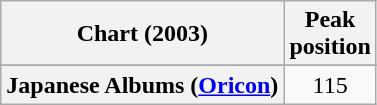<table class="wikitable sortable plainrowheaders">
<tr>
<th scope="col">Chart (2003)</th>
<th scope="col">Peak<br>position</th>
</tr>
<tr>
</tr>
<tr>
</tr>
<tr>
</tr>
<tr>
<th scope="row">Japanese Albums (<a href='#'>Oricon</a>)</th>
<td align="center">115</td>
</tr>
</table>
